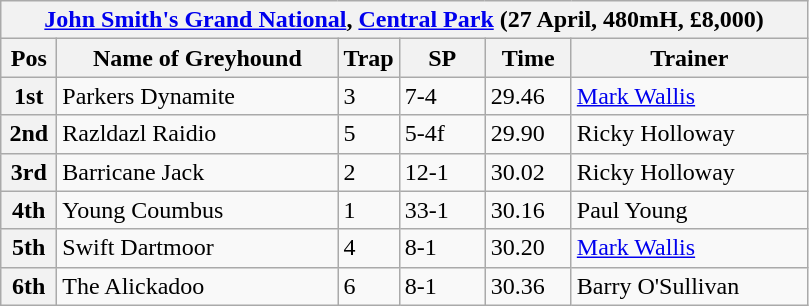<table class="wikitable">
<tr>
<th colspan="6"><a href='#'>John Smith's Grand National</a>, <a href='#'>Central Park</a> (27 April, 480mH, £8,000)</th>
</tr>
<tr>
<th width=30>Pos</th>
<th width=180>Name of Greyhound</th>
<th width=30>Trap</th>
<th width=50>SP</th>
<th width=50>Time</th>
<th width=150>Trainer</th>
</tr>
<tr>
<th>1st</th>
<td>Parkers Dynamite </td>
<td>3</td>
<td>7-4</td>
<td>29.46</td>
<td><a href='#'>Mark Wallis</a></td>
</tr>
<tr>
<th>2nd</th>
<td>Razldazl Raidio</td>
<td>5</td>
<td>5-4f</td>
<td>29.90</td>
<td>Ricky Holloway</td>
</tr>
<tr>
<th>3rd</th>
<td>Barricane Jack</td>
<td>2</td>
<td>12-1</td>
<td>30.02</td>
<td>Ricky Holloway</td>
</tr>
<tr>
<th>4th</th>
<td>Young Coumbus</td>
<td>1</td>
<td>33-1</td>
<td>30.16</td>
<td>Paul Young</td>
</tr>
<tr>
<th>5th</th>
<td>Swift Dartmoor</td>
<td>4</td>
<td>8-1</td>
<td>30.20</td>
<td><a href='#'>Mark Wallis</a></td>
</tr>
<tr>
<th>6th</th>
<td>The Alickadoo</td>
<td>6</td>
<td>8-1</td>
<td>30.36</td>
<td>Barry O'Sullivan</td>
</tr>
</table>
